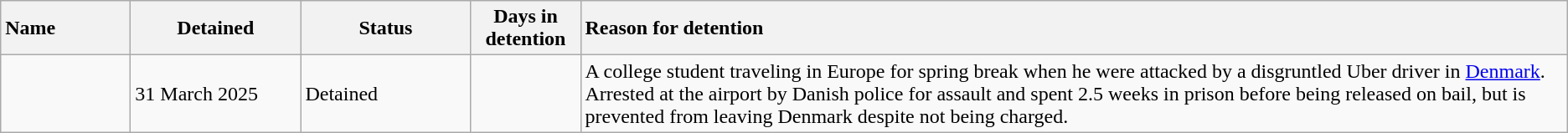<table class="wikitable defaultleft col2center col3center col4center col5left sortable">
<tr>
<th style="text-align: left; width: 6em;">Name</th>
<th style="width: 8em;">Detained</th>
<th style="width: 8em;">Status</th>
<th style="width: 5em;">Days in detention</th>
<th class="unsortable" style="text-align: left;">Reason for detention</th>
</tr>
<tr>
<td></td>
<td>31 March 2025</td>
<td>Detained</td>
<td></td>
<td>A college student traveling in Europe for spring break when he were attacked by a disgruntled Uber driver in <a href='#'>Denmark</a>. Arrested at the airport by Danish police for assault and spent 2.5 weeks in prison before being released on bail, but is prevented from leaving Denmark despite not being charged.</td>
</tr>
</table>
